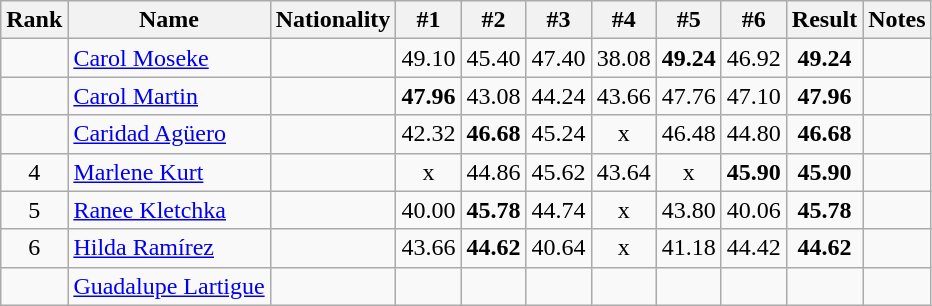<table class="wikitable sortable" style="text-align:center">
<tr>
<th>Rank</th>
<th>Name</th>
<th>Nationality</th>
<th>#1</th>
<th>#2</th>
<th>#3</th>
<th>#4</th>
<th>#5</th>
<th>#6</th>
<th>Result</th>
<th>Notes</th>
</tr>
<tr>
<td></td>
<td align=left><a href='#'>Carol Moseke</a></td>
<td align=left></td>
<td>49.10</td>
<td>45.40</td>
<td>47.40</td>
<td>38.08</td>
<td><strong>49.24</strong></td>
<td>46.92</td>
<td><strong>49.24</strong></td>
<td></td>
</tr>
<tr>
<td></td>
<td align=left><a href='#'>Carol Martin</a></td>
<td align=left></td>
<td><strong>47.96</strong></td>
<td>43.08</td>
<td>44.24</td>
<td>43.66</td>
<td>47.76</td>
<td>47.10</td>
<td><strong>47.96</strong></td>
<td></td>
</tr>
<tr>
<td></td>
<td align=left><a href='#'>Caridad Agüero</a></td>
<td align=left></td>
<td>42.32</td>
<td><strong>46.68</strong></td>
<td>45.24</td>
<td>x</td>
<td>46.48</td>
<td>44.80</td>
<td><strong>46.68</strong></td>
<td></td>
</tr>
<tr>
<td>4</td>
<td align=left><a href='#'>Marlene Kurt</a></td>
<td align=left></td>
<td>x</td>
<td>44.86</td>
<td>45.62</td>
<td>43.64</td>
<td>x</td>
<td><strong>45.90</strong></td>
<td><strong>45.90</strong></td>
<td></td>
</tr>
<tr>
<td>5</td>
<td align=left><a href='#'>Ranee Kletchka</a></td>
<td align=left></td>
<td>40.00</td>
<td><strong>45.78</strong></td>
<td>44.74</td>
<td>x</td>
<td>43.80</td>
<td>40.06</td>
<td><strong>45.78</strong></td>
<td></td>
</tr>
<tr>
<td>6</td>
<td align=left><a href='#'>Hilda Ramírez</a></td>
<td align=left></td>
<td>43.66</td>
<td><strong>44.62</strong></td>
<td>40.64</td>
<td>x</td>
<td>41.18</td>
<td>44.42</td>
<td><strong>44.62</strong></td>
<td></td>
</tr>
<tr>
<td></td>
<td align=left><a href='#'>Guadalupe Lartigue</a></td>
<td align=left></td>
<td></td>
<td></td>
<td></td>
<td></td>
<td></td>
<td></td>
<td><strong></strong></td>
<td></td>
</tr>
</table>
